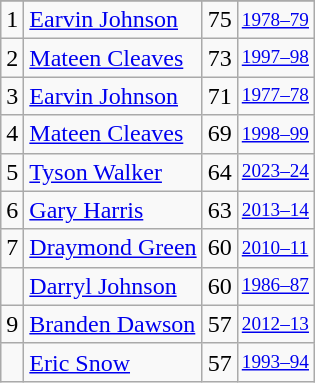<table class="wikitable">
<tr>
</tr>
<tr>
<td>1</td>
<td><a href='#'>Earvin Johnson</a></td>
<td>75</td>
<td style="font-size:80%;"><a href='#'>1978–79</a></td>
</tr>
<tr>
<td>2</td>
<td><a href='#'>Mateen Cleaves</a></td>
<td>73</td>
<td style="font-size:80%;"><a href='#'>1997–98</a></td>
</tr>
<tr>
<td>3</td>
<td><a href='#'>Earvin Johnson</a></td>
<td>71</td>
<td style="font-size:80%;"><a href='#'>1977–78</a></td>
</tr>
<tr>
<td>4</td>
<td><a href='#'>Mateen Cleaves</a></td>
<td>69</td>
<td style="font-size:80%;"><a href='#'>1998–99</a></td>
</tr>
<tr>
<td>5</td>
<td><a href='#'>Tyson Walker</a></td>
<td>64</td>
<td style="font-size:80%;"><a href='#'>2023–24</a></td>
</tr>
<tr>
<td>6</td>
<td><a href='#'>Gary Harris</a></td>
<td>63</td>
<td style="font-size:80%;"><a href='#'>2013–14</a></td>
</tr>
<tr>
<td>7</td>
<td><a href='#'>Draymond Green</a></td>
<td>60</td>
<td style="font-size:80%;"><a href='#'>2010–11</a></td>
</tr>
<tr>
<td></td>
<td><a href='#'>Darryl Johnson</a></td>
<td>60</td>
<td style="font-size:80%;"><a href='#'>1986–87</a></td>
</tr>
<tr>
<td>9</td>
<td><a href='#'>Branden Dawson</a></td>
<td>57</td>
<td style="font-size:80%;"><a href='#'>2012–13</a></td>
</tr>
<tr>
<td></td>
<td><a href='#'>Eric Snow</a></td>
<td>57</td>
<td style="font-size:80%;"><a href='#'>1993–94</a></td>
</tr>
</table>
